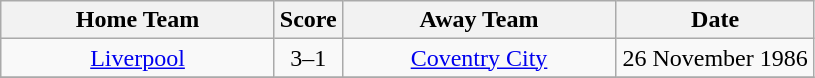<table class="wikitable" style="text-align:center;">
<tr>
<th width=175>Home Team</th>
<th width=20>Score</th>
<th width=175>Away Team</th>
<th width= 125>Date</th>
</tr>
<tr>
<td><a href='#'>Liverpool</a></td>
<td>3–1</td>
<td><a href='#'>Coventry City</a></td>
<td>26 November 1986</td>
</tr>
<tr>
</tr>
</table>
